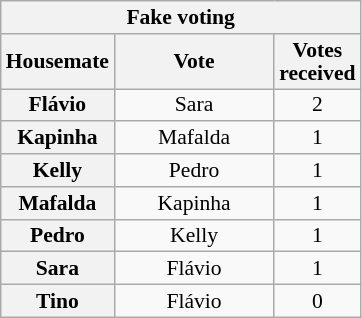<table class="wikitable" style="text-align:center; font-size:90%; line-height:15px;">
<tr>
<th colspan=3>Fake voting</th>
</tr>
<tr>
<th>Housemate</th>
<th width=100>Vote</th>
<th>Votes<br>received</th>
</tr>
<tr>
<th>Flávio</th>
<td>Sara</td>
<td>2</td>
</tr>
<tr>
<th>Kapinha</th>
<td>Mafalda</td>
<td>1</td>
</tr>
<tr>
<th>Kelly</th>
<td>Pedro</td>
<td>1</td>
</tr>
<tr>
<th>Mafalda</th>
<td>Kapinha</td>
<td>1</td>
</tr>
<tr>
<th>Pedro</th>
<td>Kelly</td>
<td>1</td>
</tr>
<tr>
<th>Sara</th>
<td>Flávio</td>
<td>1</td>
</tr>
<tr>
<th>Tino</th>
<td>Flávio</td>
<td>0</td>
</tr>
</table>
